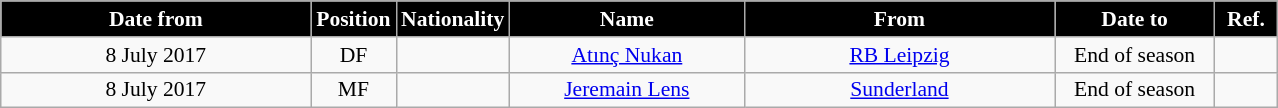<table class="wikitable" style="text-align:center; font-size:90%; ">
<tr>
<th style="background:#000000; color:white; width:200px;">Date from</th>
<th style="background:#000000; color:white; width:50px;">Position</th>
<th style="background:#000000; color:white; width:50px;">Nationality</th>
<th style="background:#000000; color:white; width:150px;">Name</th>
<th style="background:#000000; color:white; width:200px;">From</th>
<th style="background:#000000; color:white; width:100px;">Date to</th>
<th style="background:#000000; color:white; width:35px;">Ref.</th>
</tr>
<tr>
<td>8 July 2017</td>
<td>DF</td>
<td></td>
<td><a href='#'>Atınç Nukan</a></td>
<td><a href='#'>RB Leipzig</a></td>
<td>End of season</td>
<td></td>
</tr>
<tr>
<td>8 July 2017</td>
<td>MF</td>
<td></td>
<td><a href='#'>Jeremain Lens</a></td>
<td><a href='#'>Sunderland</a></td>
<td>End of season</td>
<td></td>
</tr>
</table>
